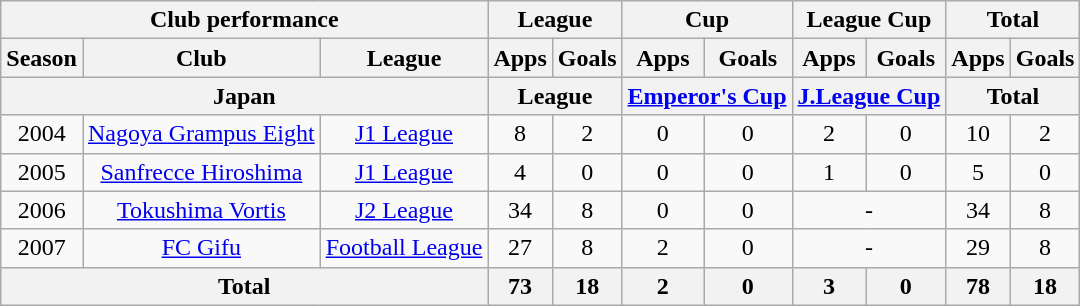<table class="wikitable" style="text-align:center;">
<tr>
<th colspan=3>Club performance</th>
<th colspan=2>League</th>
<th colspan=2>Cup</th>
<th colspan=2>League Cup</th>
<th colspan=2>Total</th>
</tr>
<tr>
<th>Season</th>
<th>Club</th>
<th>League</th>
<th>Apps</th>
<th>Goals</th>
<th>Apps</th>
<th>Goals</th>
<th>Apps</th>
<th>Goals</th>
<th>Apps</th>
<th>Goals</th>
</tr>
<tr>
<th colspan=3>Japan</th>
<th colspan=2>League</th>
<th colspan=2><a href='#'>Emperor's Cup</a></th>
<th colspan=2><a href='#'>J.League Cup</a></th>
<th colspan=2>Total</th>
</tr>
<tr>
<td>2004</td>
<td><a href='#'>Nagoya Grampus Eight</a></td>
<td><a href='#'>J1 League</a></td>
<td>8</td>
<td>2</td>
<td>0</td>
<td>0</td>
<td>2</td>
<td>0</td>
<td>10</td>
<td>2</td>
</tr>
<tr>
<td>2005</td>
<td><a href='#'>Sanfrecce Hiroshima</a></td>
<td><a href='#'>J1 League</a></td>
<td>4</td>
<td>0</td>
<td>0</td>
<td>0</td>
<td>1</td>
<td>0</td>
<td>5</td>
<td>0</td>
</tr>
<tr>
<td>2006</td>
<td><a href='#'>Tokushima Vortis</a></td>
<td><a href='#'>J2 League</a></td>
<td>34</td>
<td>8</td>
<td>0</td>
<td>0</td>
<td colspan="2">-</td>
<td>34</td>
<td>8</td>
</tr>
<tr>
<td>2007</td>
<td><a href='#'>FC Gifu</a></td>
<td><a href='#'>Football League</a></td>
<td>27</td>
<td>8</td>
<td>2</td>
<td>0</td>
<td colspan="2">-</td>
<td>29</td>
<td>8</td>
</tr>
<tr>
<th colspan=3>Total</th>
<th>73</th>
<th>18</th>
<th>2</th>
<th>0</th>
<th>3</th>
<th>0</th>
<th>78</th>
<th>18</th>
</tr>
</table>
